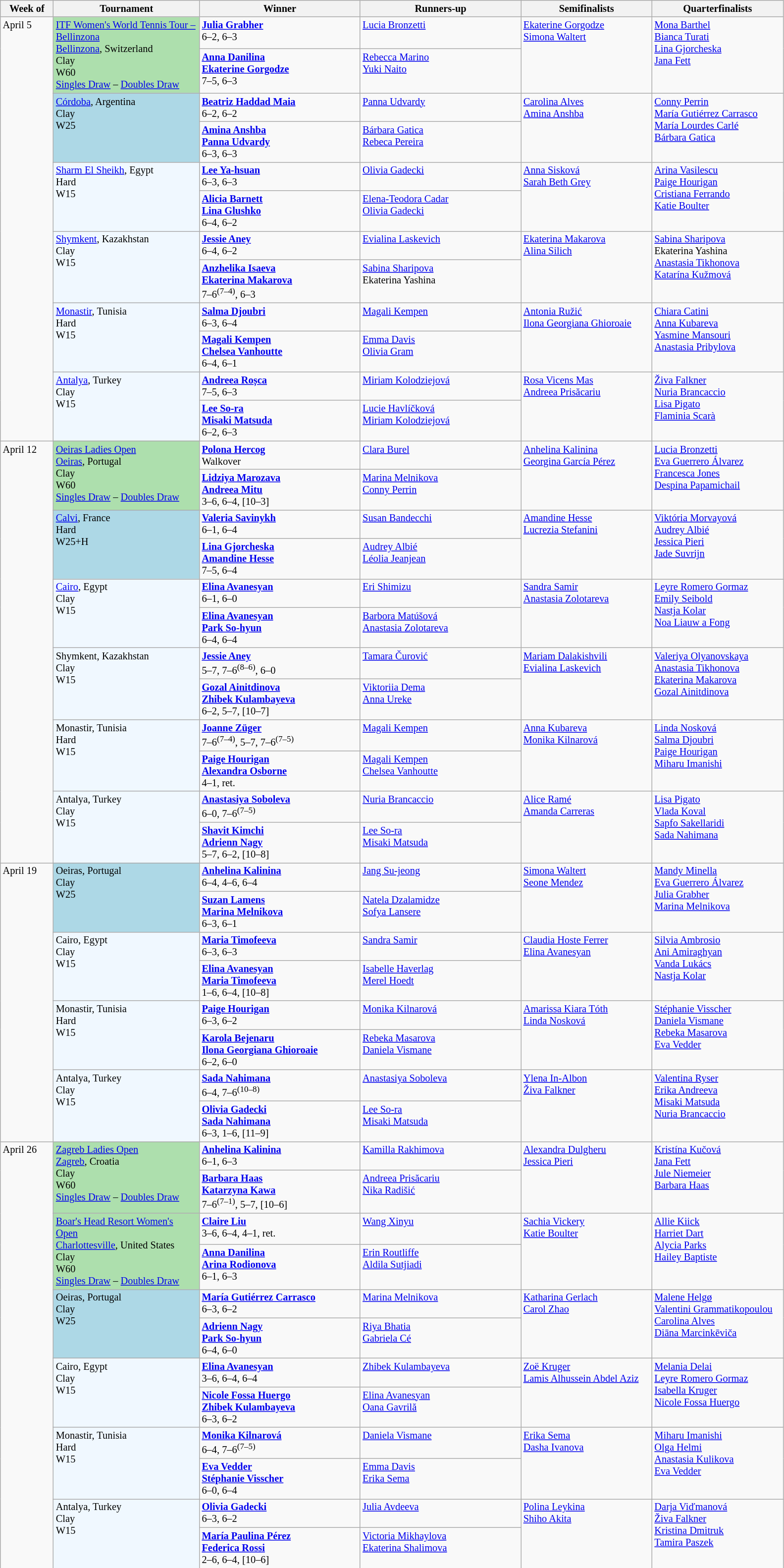<table class="wikitable" style="font-size:85%;">
<tr>
<th width="65">Week of</th>
<th style="width:190px;">Tournament</th>
<th style="width:210px;">Winner</th>
<th style="width:210px;">Runners-up</th>
<th style="width:170px;">Semifinalists</th>
<th style="width:170px;">Quarterfinalists</th>
</tr>
<tr style="vertical-align:top">
<td rowspan=12>April 5</td>
<td rowspan="2" style="background:#addfad;"><a href='#'>ITF Women's World Tennis Tour – Bellinzona</a> <br> <a href='#'>Bellinzona</a>, Switzerland <br> Clay <br> W60 <br> <a href='#'>Singles Draw</a> – <a href='#'>Doubles Draw</a></td>
<td><strong> <a href='#'>Julia Grabher</a></strong> <br> 6–2, 6–3</td>
<td> <a href='#'>Lucia Bronzetti</a></td>
<td rowspan=2> <a href='#'>Ekaterine Gorgodze</a> <br>  <a href='#'>Simona Waltert</a></td>
<td rowspan=2> <a href='#'>Mona Barthel</a> <br>  <a href='#'>Bianca Turati</a> <br>  <a href='#'>Lina Gjorcheska</a> <br>  <a href='#'>Jana Fett</a></td>
</tr>
<tr style="vertical-align:top">
<td><strong> <a href='#'>Anna Danilina</a> <br>  <a href='#'>Ekaterine Gorgodze</a></strong> <br> 7–5, 6–3</td>
<td> <a href='#'>Rebecca Marino</a> <br>  <a href='#'>Yuki Naito</a></td>
</tr>
<tr style="vertical-align:top">
<td rowspan="2" style="background:lightblue;"><a href='#'>Córdoba</a>, Argentina <br> Clay <br> W25 <br> </td>
<td><strong> <a href='#'>Beatriz Haddad Maia</a></strong> <br> 6–2, 6–2</td>
<td> <a href='#'>Panna Udvardy</a></td>
<td rowspan=2> <a href='#'>Carolina Alves</a> <br>  <a href='#'>Amina Anshba</a></td>
<td rowspan=2> <a href='#'>Conny Perrin</a> <br>  <a href='#'>María Gutiérrez Carrasco</a> <br>  <a href='#'>María Lourdes Carlé</a> <br>  <a href='#'>Bárbara Gatica</a></td>
</tr>
<tr style="vertical-align:top">
<td><strong> <a href='#'>Amina Anshba</a> <br>  <a href='#'>Panna Udvardy</a></strong> <br> 6–3, 6–3</td>
<td> <a href='#'>Bárbara Gatica</a> <br>  <a href='#'>Rebeca Pereira</a></td>
</tr>
<tr style="vertical-align:top">
<td rowspan="2" style="background:#f0f8ff;"><a href='#'>Sharm El Sheikh</a>, Egypt <br> Hard <br> W15 <br> </td>
<td><strong> <a href='#'>Lee Ya-hsuan</a></strong> <br> 6–3, 6–3</td>
<td> <a href='#'>Olivia Gadecki</a></td>
<td rowspan=2> <a href='#'>Anna Sisková</a> <br>  <a href='#'>Sarah Beth Grey</a></td>
<td rowspan=2> <a href='#'>Arina Vasilescu</a> <br>  <a href='#'>Paige Hourigan</a> <br>  <a href='#'>Cristiana Ferrando</a> <br>  <a href='#'>Katie Boulter</a></td>
</tr>
<tr style="vertical-align:top">
<td><strong> <a href='#'>Alicia Barnett</a> <br>  <a href='#'>Lina Glushko</a></strong> <br> 6–4, 6–2</td>
<td> <a href='#'>Elena-Teodora Cadar</a> <br>  <a href='#'>Olivia Gadecki</a></td>
</tr>
<tr style="vertical-align:top">
<td rowspan="2" style="background:#f0f8ff;"><a href='#'>Shymkent</a>, Kazakhstan <br> Clay <br> W15 <br> </td>
<td><strong> <a href='#'>Jessie Aney</a></strong> <br> 6–4, 6–2</td>
<td> <a href='#'>Evialina Laskevich</a></td>
<td rowspan=2> <a href='#'>Ekaterina Makarova</a> <br>  <a href='#'>Alina Silich</a></td>
<td rowspan=2> <a href='#'>Sabina Sharipova</a> <br>  Ekaterina Yashina <br>  <a href='#'>Anastasia Tikhonova</a> <br>  <a href='#'>Katarína Kužmová</a></td>
</tr>
<tr style="vertical-align:top">
<td><strong> <a href='#'>Anzhelika Isaeva</a> <br>  <a href='#'>Ekaterina Makarova</a></strong> <br> 7–6<sup>(7–4)</sup>, 6–3</td>
<td> <a href='#'>Sabina Sharipova</a> <br>  Ekaterina Yashina</td>
</tr>
<tr style="vertical-align:top">
<td rowspan="2" style="background:#f0f8ff;"><a href='#'>Monastir</a>, Tunisia <br> Hard <br> W15 <br> </td>
<td><strong> <a href='#'>Salma Djoubri</a></strong> <br> 6–3, 6–4</td>
<td> <a href='#'>Magali Kempen</a></td>
<td rowspan=2> <a href='#'>Antonia Ružić</a> <br>  <a href='#'>Ilona Georgiana Ghioroaie</a></td>
<td rowspan=2> <a href='#'>Chiara Catini</a> <br>  <a href='#'>Anna Kubareva</a> <br>  <a href='#'>Yasmine Mansouri</a> <br>  <a href='#'>Anastasia Pribylova</a></td>
</tr>
<tr style="vertical-align:top">
<td><strong> <a href='#'>Magali Kempen</a> <br>  <a href='#'>Chelsea Vanhoutte</a></strong> <br> 6–4, 6–1</td>
<td> <a href='#'>Emma Davis</a> <br>  <a href='#'>Olivia Gram</a></td>
</tr>
<tr style="vertical-align:top">
<td rowspan="2" style="background:#f0f8ff;"><a href='#'>Antalya</a>, Turkey <br> Clay <br> W15 <br> </td>
<td><strong> <a href='#'>Andreea Roșca</a></strong> <br> 7–5, 6–3</td>
<td> <a href='#'>Miriam Kolodziejová</a></td>
<td rowspan=2> <a href='#'>Rosa Vicens Mas</a> <br>  <a href='#'>Andreea Prisăcariu</a></td>
<td rowspan=2> <a href='#'>Živa Falkner</a> <br>  <a href='#'>Nuria Brancaccio</a> <br>  <a href='#'>Lisa Pigato</a> <br>  <a href='#'>Flaminia Scarà</a></td>
</tr>
<tr style="vertical-align:top">
<td><strong> <a href='#'>Lee So-ra</a> <br>  <a href='#'>Misaki Matsuda</a></strong> <br> 6–2, 6–3</td>
<td> <a href='#'>Lucie Havlíčková</a> <br>  <a href='#'>Miriam Kolodziejová</a></td>
</tr>
<tr style="vertical-align:top">
<td rowspan=12>April 12</td>
<td rowspan="2" style="background:#addfad;"><a href='#'>Oeiras Ladies Open</a> <br> <a href='#'>Oeiras</a>, Portugal <br> Clay <br> W60 <br> <a href='#'>Singles Draw</a> – <a href='#'>Doubles Draw</a></td>
<td><strong> <a href='#'>Polona Hercog</a></strong> <br> Walkover</td>
<td> <a href='#'>Clara Burel</a></td>
<td rowspan=2> <a href='#'>Anhelina Kalinina</a> <br>  <a href='#'>Georgina García Pérez</a></td>
<td rowspan=2> <a href='#'>Lucia Bronzetti</a> <br>  <a href='#'>Eva Guerrero Álvarez</a> <br>  <a href='#'>Francesca Jones</a> <br>  <a href='#'>Despina Papamichail</a></td>
</tr>
<tr style="vertical-align:top">
<td> <strong><a href='#'>Lidziya Marozava</a></strong> <br>  <strong><a href='#'>Andreea Mitu</a></strong> <br> 3–6, 6–4, [10–3]</td>
<td> <a href='#'>Marina Melnikova</a> <br>  <a href='#'>Conny Perrin</a></td>
</tr>
<tr style="vertical-align:top">
<td rowspan="2" style="background:lightblue;"><a href='#'>Calvi</a>, France <br> Hard <br> W25+H <br> </td>
<td><strong> <a href='#'>Valeria Savinykh</a></strong> <br> 6–1, 6–4</td>
<td> <a href='#'>Susan Bandecchi</a></td>
<td rowspan=2> <a href='#'>Amandine Hesse</a> <br>  <a href='#'>Lucrezia Stefanini</a></td>
<td rowspan=2> <a href='#'>Viktória Morvayová</a> <br>  <a href='#'>Audrey Albié</a> <br>  <a href='#'>Jessica Pieri</a> <br>  <a href='#'>Jade Suvrijn</a></td>
</tr>
<tr style="vertical-align:top">
<td><strong> <a href='#'>Lina Gjorcheska</a> <br>  <a href='#'>Amandine Hesse</a></strong> <br> 7–5, 6–4</td>
<td> <a href='#'>Audrey Albié</a> <br>  <a href='#'>Léolia Jeanjean</a></td>
</tr>
<tr style="vertical-align:top">
<td rowspan="2" style="background:#f0f8ff;"><a href='#'>Cairo</a>, Egypt <br> Clay <br> W15 <br> </td>
<td><strong> <a href='#'>Elina Avanesyan</a></strong> <br> 6–1, 6–0</td>
<td> <a href='#'>Eri Shimizu</a></td>
<td rowspan=2> <a href='#'>Sandra Samir</a> <br>  <a href='#'>Anastasia Zolotareva</a></td>
<td rowspan=2> <a href='#'>Leyre Romero Gormaz</a> <br>  <a href='#'>Emily Seibold</a> <br>  <a href='#'>Nastja Kolar</a> <br>  <a href='#'>Noa Liauw a Fong</a></td>
</tr>
<tr style="vertical-align:top">
<td> <strong><a href='#'>Elina Avanesyan</a></strong> <br>  <strong><a href='#'>Park So-hyun</a></strong> <br> 6–4, 6–4</td>
<td> <a href='#'>Barbora Matúšová</a> <br>  <a href='#'>Anastasia Zolotareva</a></td>
</tr>
<tr style="vertical-align:top">
<td rowspan="2" style="background:#f0f8ff;">Shymkent, Kazakhstan <br> Clay <br> W15 <br> </td>
<td><strong> <a href='#'>Jessie Aney</a></strong> <br> 5–7, 7–6<sup>(8–6)</sup>, 6–0</td>
<td> <a href='#'>Tamara Čurović</a></td>
<td rowspan=2> <a href='#'>Mariam Dalakishvili</a> <br>  <a href='#'>Evialina Laskevich</a></td>
<td rowspan=2> <a href='#'>Valeriya Olyanovskaya</a> <br>  <a href='#'>Anastasia Tikhonova</a> <br>  <a href='#'>Ekaterina Makarova</a> <br>  <a href='#'>Gozal Ainitdinova</a></td>
</tr>
<tr style="vertical-align:top">
<td> <strong><a href='#'>Gozal Ainitdinova</a></strong> <br>  <strong><a href='#'>Zhibek Kulambayeva</a></strong> <br> 6–2, 5–7, [10–7]</td>
<td> <a href='#'>Viktoriia Dema</a> <br>  <a href='#'>Anna Ureke</a></td>
</tr>
<tr style="vertical-align:top">
<td rowspan="2" style="background:#f0f8ff;">Monastir, Tunisia <br> Hard <br> W15 <br> </td>
<td> <strong><a href='#'>Joanne Züger</a></strong> <br> 7–6<sup>(7–4)</sup>, 5–7, 7–6<sup>(7–5)</sup></td>
<td> <a href='#'>Magali Kempen</a></td>
<td rowspan=2> <a href='#'>Anna Kubareva</a> <br>  <a href='#'>Monika Kilnarová</a></td>
<td rowspan=2> <a href='#'>Linda Nosková</a> <br>  <a href='#'>Salma Djoubri</a> <br>  <a href='#'>Paige Hourigan</a> <br>  <a href='#'>Miharu Imanishi</a></td>
</tr>
<tr style="vertical-align:top">
<td> <strong><a href='#'>Paige Hourigan</a></strong> <br>  <strong><a href='#'>Alexandra Osborne</a></strong> <br> 4–1, ret.</td>
<td> <a href='#'>Magali Kempen</a> <br>  <a href='#'>Chelsea Vanhoutte</a></td>
</tr>
<tr style="vertical-align:top">
<td rowspan="2" style="background:#f0f8ff;">Antalya, Turkey <br> Clay <br> W15 <br> </td>
<td><strong> <a href='#'>Anastasiya Soboleva</a></strong> <br> 6–0, 7–6<sup>(7–5)</sup></td>
<td> <a href='#'>Nuria Brancaccio</a></td>
<td rowspan=2> <a href='#'>Alice Ramé</a> <br>  <a href='#'>Amanda Carreras</a></td>
<td rowspan=2> <a href='#'>Lisa Pigato</a> <br>  <a href='#'>Vlada Koval</a> <br>  <a href='#'>Sapfo Sakellaridi</a> <br>  <a href='#'>Sada Nahimana</a></td>
</tr>
<tr style="vertical-align:top">
<td><strong> <a href='#'>Shavit Kimchi</a> <br>  <a href='#'>Adrienn Nagy</a></strong> <br> 5–7, 6–2, [10–8]</td>
<td> <a href='#'>Lee So-ra</a> <br>  <a href='#'>Misaki Matsuda</a></td>
</tr>
<tr style="vertical-align:top">
<td rowspan=8>April 19</td>
<td rowspan="2" style="background:lightblue;">Oeiras, Portugal <br> Clay <br> W25 <br> </td>
<td><strong> <a href='#'>Anhelina Kalinina</a></strong> <br> 6–4, 4–6, 6–4</td>
<td> <a href='#'>Jang Su-jeong</a></td>
<td rowspan=2> <a href='#'>Simona Waltert</a> <br>  <a href='#'>Seone Mendez</a></td>
<td rowspan=2> <a href='#'>Mandy Minella</a> <br>  <a href='#'>Eva Guerrero Álvarez</a> <br>  <a href='#'>Julia Grabher</a> <br>  <a href='#'>Marina Melnikova</a></td>
</tr>
<tr style="vertical-align:top">
<td><strong> <a href='#'>Suzan Lamens</a> <br>  <a href='#'>Marina Melnikova</a></strong> <br> 6–3, 6–1</td>
<td> <a href='#'>Natela Dzalamidze</a> <br>  <a href='#'>Sofya Lansere</a></td>
</tr>
<tr style="vertical-align:top">
<td rowspan="2" style="background:#f0f8ff;">Cairo, Egypt <br> Clay <br> W15 <br> </td>
<td><strong> <a href='#'>Maria Timofeeva</a></strong> <br> 6–3, 6–3</td>
<td> <a href='#'>Sandra Samir</a></td>
<td rowspan=2> <a href='#'>Claudia Hoste Ferrer</a> <br>  <a href='#'>Elina Avanesyan</a></td>
<td rowspan=2> <a href='#'>Silvia Ambrosio</a> <br>  <a href='#'>Ani Amiraghyan</a> <br>  <a href='#'>Vanda Lukács</a> <br>  <a href='#'>Nastja Kolar</a></td>
</tr>
<tr style="vertical-align:top">
<td><strong> <a href='#'>Elina Avanesyan</a> <br>  <a href='#'>Maria Timofeeva</a></strong> <br> 1–6, 6–4, [10–8]</td>
<td> <a href='#'>Isabelle Haverlag</a> <br>  <a href='#'>Merel Hoedt</a></td>
</tr>
<tr style="vertical-align:top">
<td rowspan="2" style="background:#f0f8ff;">Monastir, Tunisia <br> Hard <br> W15 <br> </td>
<td><strong> <a href='#'>Paige Hourigan</a></strong> <br> 6–3, 6–2</td>
<td> <a href='#'>Monika Kilnarová</a></td>
<td rowspan=2> <a href='#'>Amarissa Kiara Tóth</a> <br>  <a href='#'>Linda Nosková</a></td>
<td rowspan=2> <a href='#'>Stéphanie Visscher</a> <br>  <a href='#'>Daniela Vismane</a> <br>  <a href='#'>Rebeka Masarova</a> <br>  <a href='#'>Eva Vedder</a></td>
</tr>
<tr style="vertical-align:top">
<td><strong> <a href='#'>Karola Bejenaru</a> <br>  <a href='#'>Ilona Georgiana Ghioroaie</a></strong> <br> 6–2, 6–0</td>
<td> <a href='#'>Rebeka Masarova</a> <br>  <a href='#'>Daniela Vismane</a></td>
</tr>
<tr style="vertical-align:top">
<td rowspan="2" style="background:#f0f8ff;">Antalya, Turkey <br> Clay <br> W15 <br> </td>
<td><strong> <a href='#'>Sada Nahimana</a></strong> <br> 6–4, 7–6<sup>(10–8)</sup></td>
<td> <a href='#'>Anastasiya Soboleva</a></td>
<td rowspan=2> <a href='#'>Ylena In-Albon</a> <br>  <a href='#'>Živa Falkner</a></td>
<td rowspan=2> <a href='#'>Valentina Ryser</a> <br>  <a href='#'>Erika Andreeva</a> <br>  <a href='#'>Misaki Matsuda</a> <br>  <a href='#'>Nuria Brancaccio</a></td>
</tr>
<tr style="vertical-align:top">
<td><strong> <a href='#'>Olivia Gadecki</a> <br>  <a href='#'>Sada Nahimana</a></strong> <br> 6–3, 1–6, [11–9]</td>
<td> <a href='#'>Lee So-ra</a> <br>  <a href='#'>Misaki Matsuda</a></td>
</tr>
<tr style="vertical-align:top">
<td rowspan=12>April 26</td>
<td rowspan="2" style="background:#addfad;"><a href='#'>Zagreb Ladies Open</a> <br> <a href='#'>Zagreb</a>, Croatia <br> Clay <br> W60 <br> <a href='#'>Singles Draw</a> – <a href='#'>Doubles Draw</a></td>
<td> <strong><a href='#'>Anhelina Kalinina</a></strong> <br> 6–1, 6–3</td>
<td> <a href='#'>Kamilla Rakhimova</a></td>
<td rowspan=2> <a href='#'>Alexandra Dulgheru</a> <br>  <a href='#'>Jessica Pieri</a></td>
<td rowspan=2> <a href='#'>Kristína Kučová</a> <br>  <a href='#'>Jana Fett</a> <br>  <a href='#'>Jule Niemeier</a> <br>  <a href='#'>Barbara Haas</a></td>
</tr>
<tr style="vertical-align:top">
<td><strong> <a href='#'>Barbara Haas</a> <br>  <a href='#'>Katarzyna Kawa</a></strong> <br> 7–6<sup>(7–1)</sup>, 5–7, [10–6]</td>
<td> <a href='#'>Andreea Prisăcariu</a> <br>  <a href='#'>Nika Radišić</a></td>
</tr>
<tr style="vertical-align:top">
<td rowspan="2" style="background:#addfad;"><a href='#'>Boar's Head Resort Women's Open</a> <br> <a href='#'>Charlottesville</a>, United States <br> Clay <br> W60 <br> <a href='#'>Singles Draw</a> – <a href='#'>Doubles Draw</a></td>
<td><strong> <a href='#'>Claire Liu</a></strong> <br> 3–6, 6–4, 4–1, ret.</td>
<td> <a href='#'>Wang Xinyu</a></td>
<td rowspan=2> <a href='#'>Sachia Vickery</a> <br>  <a href='#'>Katie Boulter</a></td>
<td rowspan=2> <a href='#'>Allie Kiick</a> <br>  <a href='#'>Harriet Dart</a> <br>  <a href='#'>Alycia Parks</a> <br>  <a href='#'>Hailey Baptiste</a></td>
</tr>
<tr style="vertical-align:top">
<td><strong> <a href='#'>Anna Danilina</a> <br>  <a href='#'>Arina Rodionova</a></strong> <br> 6–1, 6–3</td>
<td> <a href='#'>Erin Routliffe</a> <br>  <a href='#'>Aldila Sutjiadi</a></td>
</tr>
<tr style="vertical-align:top">
<td rowspan="2" style="background:lightblue;">Oeiras, Portugal <br> Clay <br> W25 <br> </td>
<td><strong> <a href='#'>María Gutiérrez Carrasco</a></strong> <br> 6–3, 6–2</td>
<td> <a href='#'>Marina Melnikova</a></td>
<td rowspan=2> <a href='#'>Katharina Gerlach</a> <br>  <a href='#'>Carol Zhao</a></td>
<td rowspan=2> <a href='#'>Malene Helgø</a> <br>  <a href='#'>Valentini Grammatikopoulou</a> <br>  <a href='#'>Carolina Alves</a> <br>  <a href='#'>Diāna Marcinkēviča</a></td>
</tr>
<tr style="vertical-align:top">
<td><strong> <a href='#'>Adrienn Nagy</a> <br>  <a href='#'>Park So-hyun</a></strong> <br> 6–4, 6–0</td>
<td> <a href='#'>Riya Bhatia</a> <br>  <a href='#'>Gabriela Cé</a></td>
</tr>
<tr style="vertical-align:top">
<td rowspan="2" style="background:#f0f8ff;">Cairo, Egypt <br> Clay <br> W15 <br> </td>
<td><strong> <a href='#'>Elina Avanesyan</a></strong> <br> 3–6, 6–4, 6–4</td>
<td> <a href='#'>Zhibek Kulambayeva</a></td>
<td rowspan=2> <a href='#'>Zoë Kruger</a> <br>  <a href='#'>Lamis Alhussein Abdel Aziz</a></td>
<td rowspan=2> <a href='#'>Melania Delai</a> <br>  <a href='#'>Leyre Romero Gormaz</a> <br>  <a href='#'>Isabella Kruger</a> <br>  <a href='#'>Nicole Fossa Huergo</a></td>
</tr>
<tr style="vertical-align:top">
<td><strong> <a href='#'>Nicole Fossa Huergo</a> <br>  <a href='#'>Zhibek Kulambayeva</a></strong> <br> 6–3, 6–2</td>
<td> <a href='#'>Elina Avanesyan</a> <br>  <a href='#'>Oana Gavrilă</a></td>
</tr>
<tr style="vertical-align:top">
<td rowspan="2" style="background:#f0f8ff;">Monastir, Tunisia <br> Hard <br> W15 <br> </td>
<td><strong> <a href='#'>Monika Kilnarová</a></strong> <br> 6–4, 7–6<sup>(7–5)</sup></td>
<td> <a href='#'>Daniela Vismane</a></td>
<td rowspan=2> <a href='#'>Erika Sema</a> <br>  <a href='#'>Dasha Ivanova</a></td>
<td rowspan=2> <a href='#'>Miharu Imanishi</a> <br>  <a href='#'>Olga Helmi</a> <br>  <a href='#'>Anastasia Kulikova</a> <br>  <a href='#'>Eva Vedder</a></td>
</tr>
<tr style="vertical-align:top">
<td><strong> <a href='#'>Eva Vedder</a> <br>  <a href='#'>Stéphanie Visscher</a></strong> <br> 6–0, 6–4</td>
<td> <a href='#'>Emma Davis</a> <br>  <a href='#'>Erika Sema</a></td>
</tr>
<tr style="vertical-align:top">
<td rowspan="2" style="background:#f0f8ff;">Antalya, Turkey <br> Clay <br> W15 <br> </td>
<td> <strong><a href='#'>Olivia Gadecki</a></strong> <br> 6–3, 6–2</td>
<td> <a href='#'>Julia Avdeeva</a></td>
<td rowspan=2> <a href='#'>Polina Leykina</a> <br>  <a href='#'>Shiho Akita</a></td>
<td rowspan=2> <a href='#'>Darja Viďmanová</a> <br>  <a href='#'>Živa Falkner</a> <br>  <a href='#'>Kristina Dmitruk</a> <br>  <a href='#'>Tamira Paszek</a></td>
</tr>
<tr style="vertical-align:top">
<td> <strong><a href='#'>María Paulina Pérez</a></strong> <br>  <strong><a href='#'>Federica Rossi</a></strong> <br> 2–6, 6–4, [10–6]</td>
<td> <a href='#'>Victoria Mikhaylova</a> <br>  <a href='#'>Ekaterina Shalimova</a></td>
</tr>
<tr style="vertical-align:top">
</tr>
</table>
